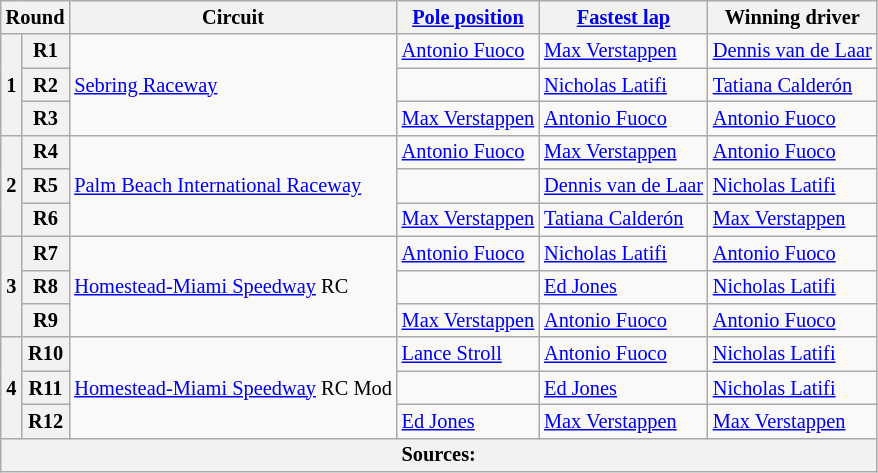<table class="wikitable" border="1" style="font-size: 85%;">
<tr>
<th colspan=2>Round</th>
<th>Circuit</th>
<th><a href='#'>Pole position</a></th>
<th><a href='#'>Fastest lap</a></th>
<th>Winning driver</th>
</tr>
<tr>
<th rowspan=3>1</th>
<th>R1</th>
<td rowspan=3><a href='#'>Sebring Raceway</a></td>
<td nowrap> <a href='#'>Antonio Fuoco</a></td>
<td nowrap> <a href='#'>Max Verstappen</a></td>
<td nowrap> <a href='#'>Dennis van de Laar</a></td>
</tr>
<tr>
<th>R2</th>
<td></td>
<td nowrap> <a href='#'>Nicholas Latifi</a></td>
<td nowrap> <a href='#'>Tatiana Calderón</a></td>
</tr>
<tr>
<th>R3</th>
<td nowrap> <a href='#'>Max Verstappen</a></td>
<td nowrap> <a href='#'>Antonio Fuoco</a></td>
<td nowrap> <a href='#'>Antonio Fuoco</a></td>
</tr>
<tr>
<th rowspan=3>2</th>
<th>R4</th>
<td rowspan=3><a href='#'>Palm Beach International Raceway</a></td>
<td nowrap> <a href='#'>Antonio Fuoco</a></td>
<td nowrap> <a href='#'>Max Verstappen</a></td>
<td nowrap> <a href='#'>Antonio Fuoco</a></td>
</tr>
<tr>
<th>R5</th>
<td></td>
<td nowrap> <a href='#'>Dennis van de Laar</a></td>
<td nowrap> <a href='#'>Nicholas Latifi</a></td>
</tr>
<tr>
<th>R6</th>
<td nowrap> <a href='#'>Max Verstappen</a></td>
<td nowrap> <a href='#'>Tatiana Calderón</a></td>
<td nowrap> <a href='#'>Max Verstappen</a></td>
</tr>
<tr>
<th rowspan=3>3</th>
<th>R7</th>
<td rowspan=3><a href='#'>Homestead-Miami Speedway</a> RC</td>
<td nowrap> <a href='#'>Antonio Fuoco</a></td>
<td nowrap> <a href='#'>Nicholas Latifi</a></td>
<td nowrap> <a href='#'>Antonio Fuoco</a></td>
</tr>
<tr>
<th>R8</th>
<td></td>
<td nowrap> <a href='#'>Ed Jones</a></td>
<td nowrap> <a href='#'>Nicholas Latifi</a></td>
</tr>
<tr>
<th>R9</th>
<td nowrap> <a href='#'>Max Verstappen</a></td>
<td nowrap> <a href='#'>Antonio Fuoco</a></td>
<td nowrap> <a href='#'>Antonio Fuoco</a></td>
</tr>
<tr>
<th rowspan=3>4</th>
<th>R10</th>
<td rowspan=3 nowrap><a href='#'>Homestead-Miami Speedway</a> RC Mod</td>
<td nowrap> <a href='#'>Lance Stroll</a></td>
<td nowrap> <a href='#'>Antonio Fuoco</a></td>
<td nowrap> <a href='#'>Nicholas Latifi</a></td>
</tr>
<tr>
<th>R11</th>
<td></td>
<td nowrap> <a href='#'>Ed Jones</a></td>
<td nowrap> <a href='#'>Nicholas Latifi</a></td>
</tr>
<tr>
<th>R12</th>
<td nowrap> <a href='#'>Ed Jones</a></td>
<td nowrap> <a href='#'>Max Verstappen</a></td>
<td nowrap> <a href='#'>Max Verstappen</a></td>
</tr>
<tr>
<th colspan="6">Sources: </th>
</tr>
</table>
